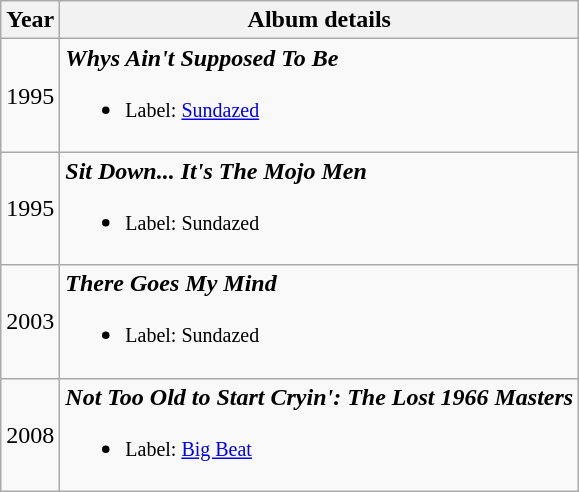<table class="wikitable" style="text-align:center;">
<tr>
<th>Year</th>
<th>Album details</th>
</tr>
<tr>
<td>1995</td>
<td align="left"><strong><em>Whys Ain't Supposed To Be</em></strong><br><ul><li><small>Label: <a href='#'>Sundazed</a></small></li></ul></td>
</tr>
<tr>
<td>1995</td>
<td align="left"><strong><em>Sit Down... It's The Mojo Men</em></strong><br><ul><li><small>Label: Sundazed</small></li></ul></td>
</tr>
<tr>
<td>2003</td>
<td align="left"><strong><em>There Goes My Mind</em></strong><br><ul><li><small>Label: Sundazed</small></li></ul></td>
</tr>
<tr>
<td>2008</td>
<td align="left"><strong><em>Not Too Old to Start Cryin': The Lost 1966 Masters</em></strong><br><ul><li><small>Label: <a href='#'>Big Beat</a></small></li></ul></td>
</tr>
</table>
